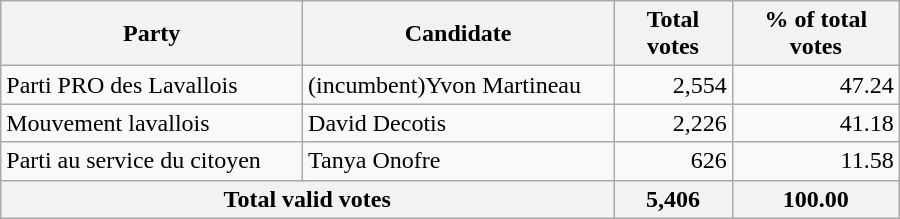<table style="width:600px;" class="wikitable">
<tr style="background-color:#E9E9E9">
<th colspan="2" style="width: 200px">Party</th>
<th colspan="1" style="width: 200px">Candidate</th>
<th align="right">Total votes</th>
<th align="right">% of total votes</th>
</tr>
<tr>
<td colspan="2" align="left">Parti PRO des Lavallois</td>
<td align="left">(incumbent)Yvon Martineau</td>
<td align="right">2,554</td>
<td align="right">47.24</td>
</tr>
<tr>
<td colspan="2" align="left">Mouvement lavallois</td>
<td align="left">David Decotis</td>
<td align="right">2,226</td>
<td align="right">41.18</td>
</tr>
<tr>
<td colspan="2" align="left">Parti au service du citoyen</td>
<td align="left">Tanya Onofre</td>
<td align="right">626</td>
<td align="right">11.58</td>
</tr>
<tr bgcolor="#EEEEEE">
<th colspan="3"  align="left">Total valid votes</th>
<th align="right">5,406</th>
<th align="right">100.00</th>
</tr>
</table>
